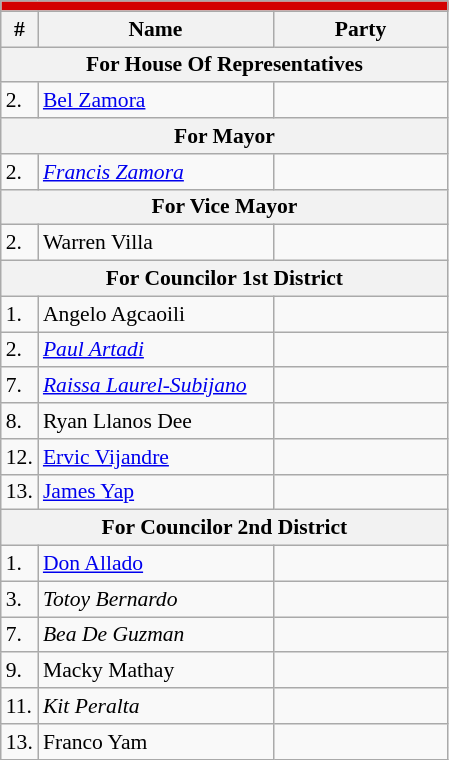<table class=wikitable style="font-size:90%">
<tr>
<td colspan=4 bgcolor=D30000></td>
</tr>
<tr>
<th>#</th>
<th width=150px>Name</th>
<th colspan=2 width=110px>Party</th>
</tr>
<tr>
<th colspan=5>For House Of Representatives</th>
</tr>
<tr>
<td>2.</td>
<td><a href='#'>Bel Zamora</a></td>
<td></td>
</tr>
<tr>
<th colspan=5>For Mayor</th>
</tr>
<tr>
<td>2.</td>
<td><em><a href='#'>Francis Zamora</a></em></td>
<td></td>
</tr>
<tr>
<th colspan=5>For Vice Mayor</th>
</tr>
<tr>
<td>2.</td>
<td>Warren Villa</td>
<td></td>
</tr>
<tr>
<th colspan=5>For Councilor 1st District</th>
</tr>
<tr>
<td>1.</td>
<td>Angelo Agcaoili</td>
<td></td>
</tr>
<tr>
<td>2.</td>
<td><em><a href='#'>Paul Artadi</a></em></td>
<td></td>
</tr>
<tr>
<td>7.</td>
<td><em><a href='#'>Raissa Laurel-Subijano</a></em></td>
<td></td>
</tr>
<tr>
<td>8.</td>
<td>Ryan Llanos Dee</td>
<td></td>
</tr>
<tr>
<td>12.</td>
<td><a href='#'>Ervic Vijandre</a></td>
<td></td>
</tr>
<tr>
<td>13.</td>
<td><a href='#'>James Yap</a></td>
<td></td>
</tr>
<tr>
<th colspan=5>For Councilor 2nd District</th>
</tr>
<tr>
<td>1.</td>
<td><a href='#'>Don Allado</a></td>
<td></td>
</tr>
<tr>
<td>3.</td>
<td><em>Totoy Bernardo</em></td>
<td></td>
</tr>
<tr>
<td>7.</td>
<td><em>Bea De Guzman</em></td>
<td></td>
</tr>
<tr>
<td>9.</td>
<td>Macky Mathay</td>
<td></td>
</tr>
<tr>
<td>11.</td>
<td><em>Kit Peralta</em></td>
<td></td>
</tr>
<tr>
<td>13.</td>
<td>Franco Yam</td>
<td></td>
</tr>
</table>
